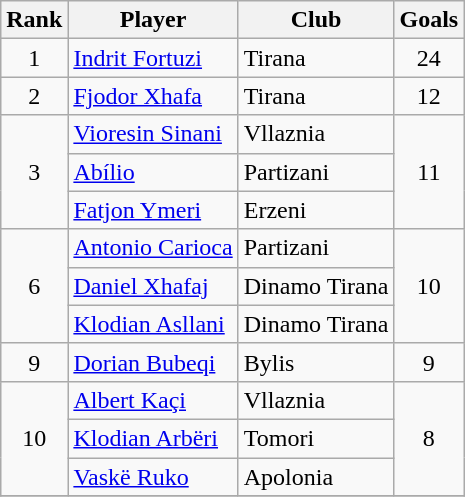<table class="wikitable" style="text-align:center">
<tr>
<th>Rank</th>
<th>Player</th>
<th>Club</th>
<th>Goals</th>
</tr>
<tr>
<td>1</td>
<td align=left> <a href='#'>Indrit Fortuzi</a></td>
<td align=left>Tirana</td>
<td>24</td>
</tr>
<tr>
<td>2</td>
<td align=left> <a href='#'>Fjodor Xhafa</a></td>
<td align=left>Tirana</td>
<td>12</td>
</tr>
<tr>
<td rowspan=3>3</td>
<td align=left> <a href='#'>Vioresin Sinani</a></td>
<td align=left>Vllaznia</td>
<td rowspan=3>11</td>
</tr>
<tr>
<td align=left> <a href='#'>Abílio</a></td>
<td align=left>Partizani</td>
</tr>
<tr>
<td align=left> <a href='#'>Fatjon Ymeri</a></td>
<td align=left>Erzeni</td>
</tr>
<tr>
<td rowspan=3>6</td>
<td align=left> <a href='#'>Antonio Carioca</a></td>
<td align=left>Partizani</td>
<td rowspan=3>10</td>
</tr>
<tr>
<td align=left> <a href='#'>Daniel Xhafaj</a></td>
<td align=left>Dinamo Tirana</td>
</tr>
<tr>
<td align=left> <a href='#'>Klodian Asllani</a></td>
<td align=left>Dinamo Tirana</td>
</tr>
<tr>
<td>9</td>
<td align=left> <a href='#'>Dorian Bubeqi</a></td>
<td align=left>Bylis</td>
<td>9</td>
</tr>
<tr>
<td rowspan=3>10</td>
<td align=left> <a href='#'>Albert Kaçi</a></td>
<td align=left>Vllaznia</td>
<td rowspan=3>8</td>
</tr>
<tr>
<td align=left> <a href='#'>Klodian Arbëri</a></td>
<td align=left>Tomori</td>
</tr>
<tr>
<td align=left> <a href='#'>Vaskë Ruko</a></td>
<td align=left>Apolonia</td>
</tr>
<tr>
</tr>
</table>
